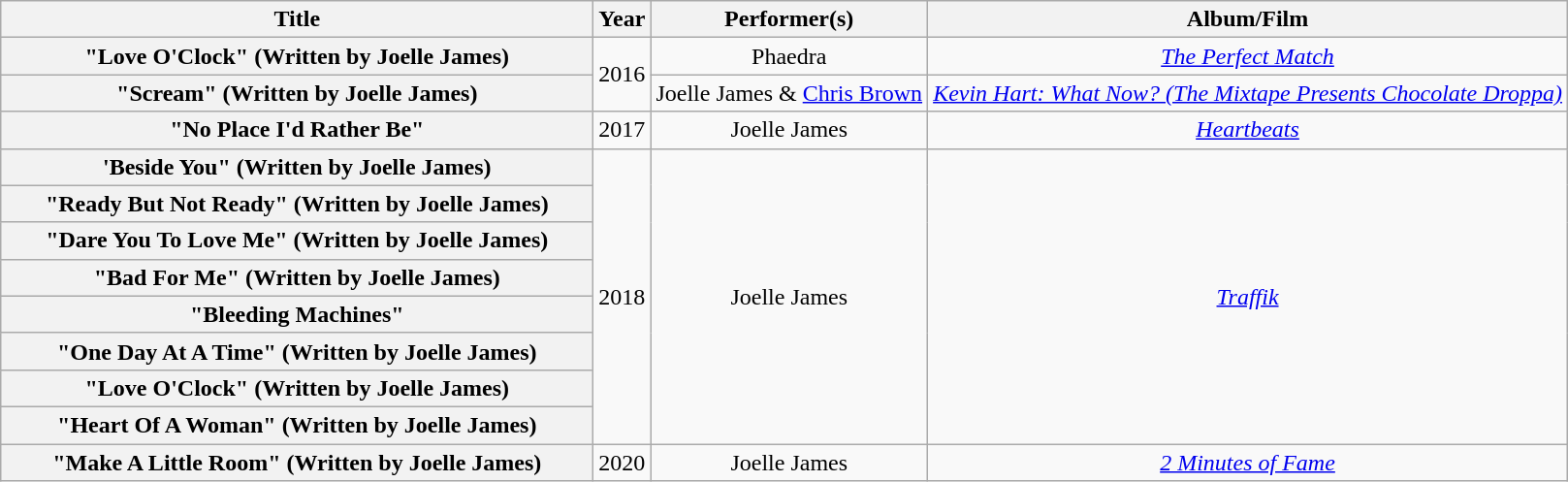<table class="wikitable plainrowheaders" style="text-align:center;">
<tr>
<th scope="col" style="width:25em;">Title</th>
<th scope="col">Year</th>
<th scope="col">Performer(s)</th>
<th scope="col">Album/Film</th>
</tr>
<tr>
<th scope="row">"Love O'Clock" (Written by Joelle James)</th>
<td rowspan="2">2016</td>
<td>Phaedra</td>
<td><em><a href='#'>The Perfect Match</a></em></td>
</tr>
<tr>
<th scope="row">"Scream" (Written by Joelle James)</th>
<td>Joelle James & <a href='#'>Chris Brown</a></td>
<td><em><a href='#'>Kevin Hart: What Now? (The Mixtape Presents Chocolate Droppa)</a></em></td>
</tr>
<tr>
<th scope="row">"No Place I'd Rather Be"</th>
<td>2017</td>
<td>Joelle James</td>
<td><em><a href='#'>Heartbeats</a></em></td>
</tr>
<tr>
<th scope="row">'Beside You" (Written by Joelle James)</th>
<td rowspan="8">2018</td>
<td rowspan="8">Joelle James</td>
<td rowspan="8"><a href='#'><em>Traffik</em></a></td>
</tr>
<tr>
<th scope="row">"Ready But Not Ready" (Written by Joelle James)</th>
</tr>
<tr>
<th scope="row">"Dare You To Love Me" (Written by Joelle James)</th>
</tr>
<tr>
<th scope="row">"Bad For Me" (Written by Joelle James)</th>
</tr>
<tr>
<th scope="row">"Bleeding Machines"</th>
</tr>
<tr>
<th scope="row">"One Day At A Time" (Written by Joelle James)</th>
</tr>
<tr>
<th scope="row">"Love O'Clock" (Written by Joelle James)</th>
</tr>
<tr>
<th scope="row">"Heart Of A Woman" (Written by Joelle James)</th>
</tr>
<tr>
<th scope="row">"Make A Little Room" (Written by Joelle James)</th>
<td>2020</td>
<td>Joelle James</td>
<td><em><a href='#'>2 Minutes of Fame</a></em></td>
</tr>
</table>
